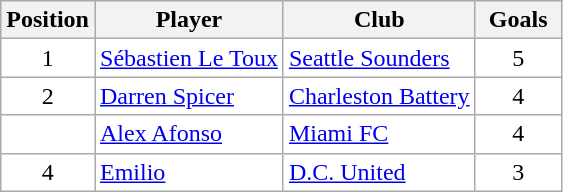<table class="wikitable">
<tr>
<th style="width:50px;">Position</th>
<th>Player</th>
<th>Club</th>
<th style="width:50px;">Goals</th>
</tr>
<tr style="vertical-align:top; text-align:center; background:#fff;">
<td>1</td>
<td style="text-align:left;"><a href='#'>Sébastien Le Toux</a></td>
<td style="text-align:left;"><a href='#'>Seattle Sounders</a></td>
<td>5</td>
</tr>
<tr style="vertical-align:top; text-align:center; background:#fff;">
<td>2</td>
<td style="text-align:left;"><a href='#'>Darren Spicer</a></td>
<td style="text-align:left;"><a href='#'>Charleston Battery</a></td>
<td>4</td>
</tr>
<tr style="vertical-align:top; text-align:center; background:#fff;">
<td></td>
<td style="text-align:left;"><a href='#'>Alex Afonso</a></td>
<td style="text-align:left;"><a href='#'>Miami FC</a></td>
<td>4</td>
</tr>
<tr style="vertical-align:top; text-align:center; background:#fff;">
<td>4</td>
<td style="text-align:left;"><a href='#'>Emilio</a></td>
<td style="text-align:left;"><a href='#'>D.C. United</a></td>
<td>3</td>
</tr>
</table>
